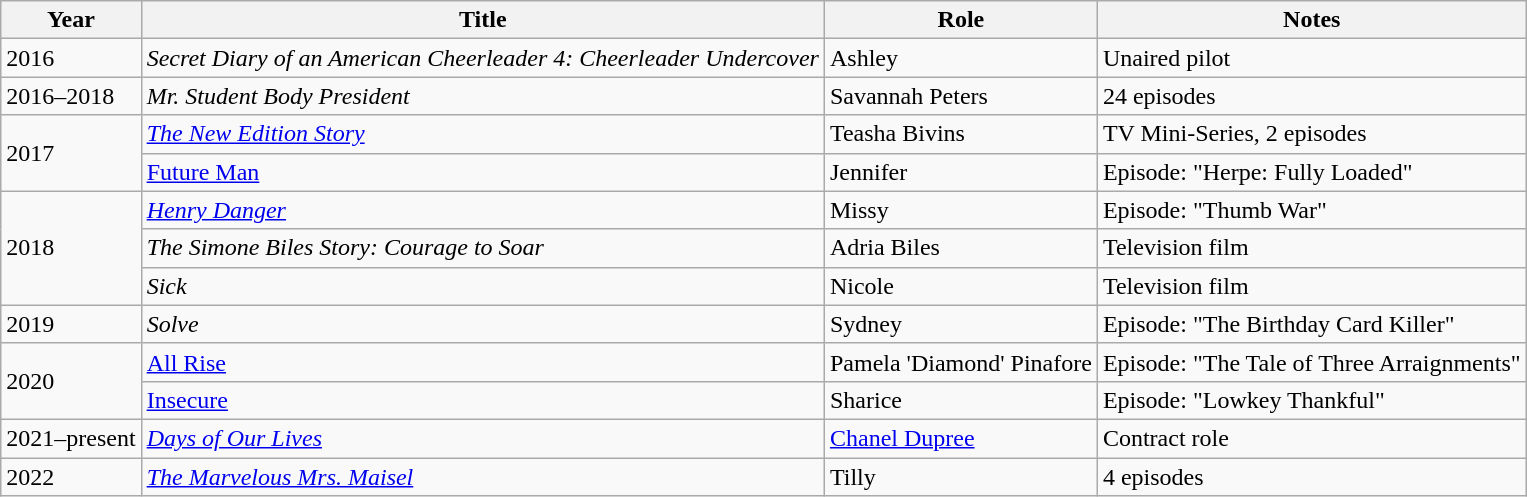<table class="wikitable">
<tr>
<th>Year</th>
<th>Title</th>
<th>Role</th>
<th>Notes</th>
</tr>
<tr>
<td>2016</td>
<td><em>Secret Diary of an American Cheerleader 4: Cheerleader Undercover</em></td>
<td>Ashley</td>
<td>Unaired pilot</td>
</tr>
<tr>
<td>2016–2018</td>
<td><em>Mr. Student Body President</em></td>
<td>Savannah Peters</td>
<td>24 episodes</td>
</tr>
<tr>
<td rowspan="2">2017</td>
<td><em><a href='#'>The New Edition Story</a></em></td>
<td>Teasha Bivins</td>
<td>TV Mini-Series, 2 episodes</td>
</tr>
<tr>
<td><em><a href='#'></em>Future Man<em></a></em></td>
<td>Jennifer</td>
<td>Episode: "Herpe: Fully Loaded"</td>
</tr>
<tr>
<td rowspan="3">2018</td>
<td><em><a href='#'>Henry Danger</a></em></td>
<td>Missy</td>
<td>Episode: "Thumb War"</td>
</tr>
<tr>
<td><em>The Simone Biles Story: Courage to Soar</em></td>
<td>Adria Biles</td>
<td>Television film</td>
</tr>
<tr>
<td><em>Sick</em></td>
<td>Nicole</td>
<td>Television film</td>
</tr>
<tr>
<td>2019</td>
<td><em>Solve</em></td>
<td>Sydney</td>
<td>Episode: "The Birthday Card Killer"</td>
</tr>
<tr>
<td rowspan="2">2020</td>
<td><em><a href='#'></em>All Rise<em></a></em></td>
<td>Pamela 'Diamond' Pinafore</td>
<td>Episode: "The Tale of Three Arraignments"</td>
</tr>
<tr>
<td><em><a href='#'></em>Insecure<em></a></em></td>
<td>Sharice</td>
<td>Episode: "Lowkey Thankful"</td>
</tr>
<tr>
<td>2021–present</td>
<td><em><a href='#'>Days of Our Lives</a></em></td>
<td><a href='#'>Chanel Dupree</a></td>
<td>Contract role</td>
</tr>
<tr>
<td>2022</td>
<td><em><a href='#'>The Marvelous Mrs. Maisel</a></em></td>
<td>Tilly</td>
<td>4 episodes</td>
</tr>
</table>
